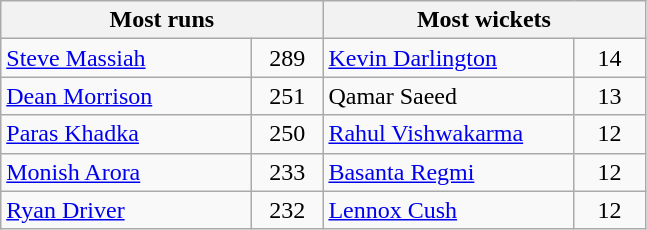<table class="wikitable">
<tr>
<th colspan="2" align="center">Most runs</th>
<th colspan="2" align="center">Most wickets</th>
</tr>
<tr>
<td width=160> <a href='#'>Steve Massiah</a></td>
<td width=40 align=center>289</td>
<td width=160> <a href='#'>Kevin Darlington</a></td>
<td width=40 align=center>14</td>
</tr>
<tr>
<td> <a href='#'>Dean Morrison</a></td>
<td align=center>251</td>
<td> Qamar Saeed</td>
<td align=center>13</td>
</tr>
<tr>
<td> <a href='#'>Paras Khadka</a></td>
<td align=center>250</td>
<td> <a href='#'>Rahul Vishwakarma</a></td>
<td align=center>12</td>
</tr>
<tr>
<td> <a href='#'>Monish Arora</a></td>
<td align=center>233</td>
<td> <a href='#'>Basanta Regmi</a></td>
<td align=center>12</td>
</tr>
<tr>
<td> <a href='#'>Ryan Driver</a></td>
<td align=center>232</td>
<td> <a href='#'>Lennox Cush</a></td>
<td align=center>12</td>
</tr>
</table>
